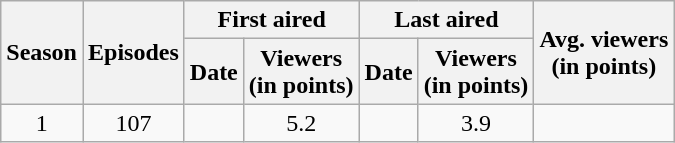<table class="wikitable" style="text-align: center">
<tr>
<th scope="col" rowspan="2">Season</th>
<th scope="col" rowspan="2">Episodes</th>
<th scope="col" colspan="2">First aired</th>
<th scope="col" colspan="2">Last aired</th>
<th scope="col" rowspan="2">Avg. viewers<br>(in points)</th>
</tr>
<tr>
<th scope="col">Date</th>
<th scope="col">Viewers<br>(in points)</th>
<th scope="col">Date</th>
<th scope="col">Viewers<br>(in points)</th>
</tr>
<tr>
<td rowspan="1">1</td>
<td>107</td>
<td></td>
<td>5.2</td>
<td></td>
<td>3.9</td>
<td>  </td>
</tr>
</table>
